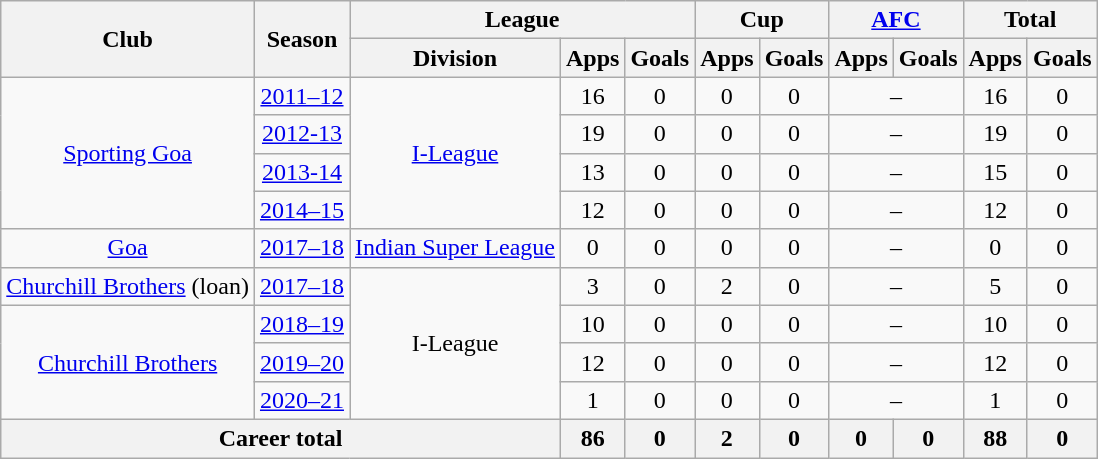<table class="wikitable" style="font-size; text-align:center;">
<tr>
<th rowspan="2">Club</th>
<th rowspan="2">Season</th>
<th colspan="3">League</th>
<th colspan="2">Cup</th>
<th colspan="2"><a href='#'>AFC</a></th>
<th colspan="2">Total</th>
</tr>
<tr>
<th>Division</th>
<th>Apps</th>
<th>Goals</th>
<th>Apps</th>
<th>Goals</th>
<th>Apps</th>
<th>Goals</th>
<th>Apps</th>
<th>Goals</th>
</tr>
<tr>
<td rowspan="4"><a href='#'>Sporting Goa</a></td>
<td><a href='#'>2011–12</a></td>
<td rowspan="4"><a href='#'>I-League</a></td>
<td>16</td>
<td>0</td>
<td>0</td>
<td>0</td>
<td colspan="2">–</td>
<td>16</td>
<td>0</td>
</tr>
<tr>
<td><a href='#'>2012-13</a></td>
<td>19</td>
<td>0</td>
<td>0</td>
<td>0</td>
<td colspan="2">–</td>
<td>19</td>
<td>0</td>
</tr>
<tr>
<td><a href='#'>2013-14</a></td>
<td>13</td>
<td>0</td>
<td>0</td>
<td>0</td>
<td colspan="2">–</td>
<td>15</td>
<td>0</td>
</tr>
<tr>
<td><a href='#'>2014–15</a></td>
<td>12</td>
<td>0</td>
<td>0</td>
<td>0</td>
<td colspan="2">–</td>
<td>12</td>
<td>0</td>
</tr>
<tr>
<td rowspan="1"><a href='#'>Goa</a></td>
<td><a href='#'>2017–18</a></td>
<td rowspan="1"><a href='#'>Indian Super League</a></td>
<td>0</td>
<td>0</td>
<td>0</td>
<td>0</td>
<td colspan="2">–</td>
<td>0</td>
<td>0</td>
</tr>
<tr>
<td rowspan="1"><a href='#'>Churchill Brothers</a> (loan)</td>
<td><a href='#'>2017–18</a></td>
<td rowspan="4">I-League</td>
<td>3</td>
<td>0</td>
<td>2</td>
<td>0</td>
<td colspan="2">–</td>
<td>5</td>
<td>0</td>
</tr>
<tr>
<td rowspan="3"><a href='#'>Churchill Brothers</a></td>
<td><a href='#'>2018–19</a></td>
<td>10</td>
<td>0</td>
<td>0</td>
<td>0</td>
<td colspan="2">–</td>
<td>10</td>
<td>0</td>
</tr>
<tr>
<td><a href='#'>2019–20</a></td>
<td>12</td>
<td>0</td>
<td>0</td>
<td>0</td>
<td colspan="2">–</td>
<td>12</td>
<td>0</td>
</tr>
<tr>
<td><a href='#'>2020–21</a></td>
<td>1</td>
<td>0</td>
<td>0</td>
<td>0</td>
<td colspan="2">–</td>
<td>1</td>
<td>0</td>
</tr>
<tr>
<th colspan="3">Career total</th>
<th>86</th>
<th>0</th>
<th>2</th>
<th>0</th>
<th>0</th>
<th>0</th>
<th>88</th>
<th>0</th>
</tr>
</table>
